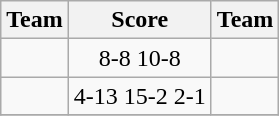<table class=wikitable style="border:1px solid #AAAAAA;">
<tr>
<th>Team</th>
<th>Score</th>
<th>Team</th>
</tr>
<tr>
<td><strong></strong></td>
<td align="center">8-8 10-8</td>
<td></td>
</tr>
<tr>
<td><strong></strong></td>
<td align="center">4-13 15-2 2-1</td>
<td></td>
</tr>
<tr>
</tr>
</table>
